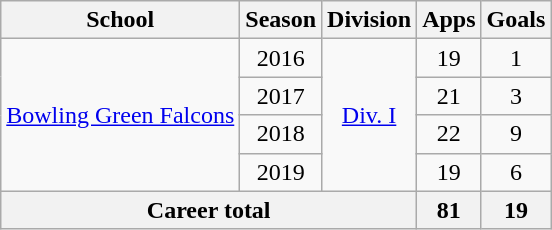<table class="wikitable" style="text-align: center;">
<tr>
<th>School</th>
<th>Season</th>
<th>Division</th>
<th>Apps</th>
<th>Goals</th>
</tr>
<tr>
<td rowspan="4"><a href='#'>Bowling Green Falcons</a></td>
<td>2016</td>
<td rowspan="4"><a href='#'>Div. I</a></td>
<td>19</td>
<td>1</td>
</tr>
<tr>
<td>2017</td>
<td>21</td>
<td>3</td>
</tr>
<tr>
<td>2018</td>
<td>22</td>
<td>9</td>
</tr>
<tr>
<td>2019</td>
<td>19</td>
<td>6</td>
</tr>
<tr>
<th colspan="3">Career total</th>
<th>81</th>
<th>19</th>
</tr>
</table>
